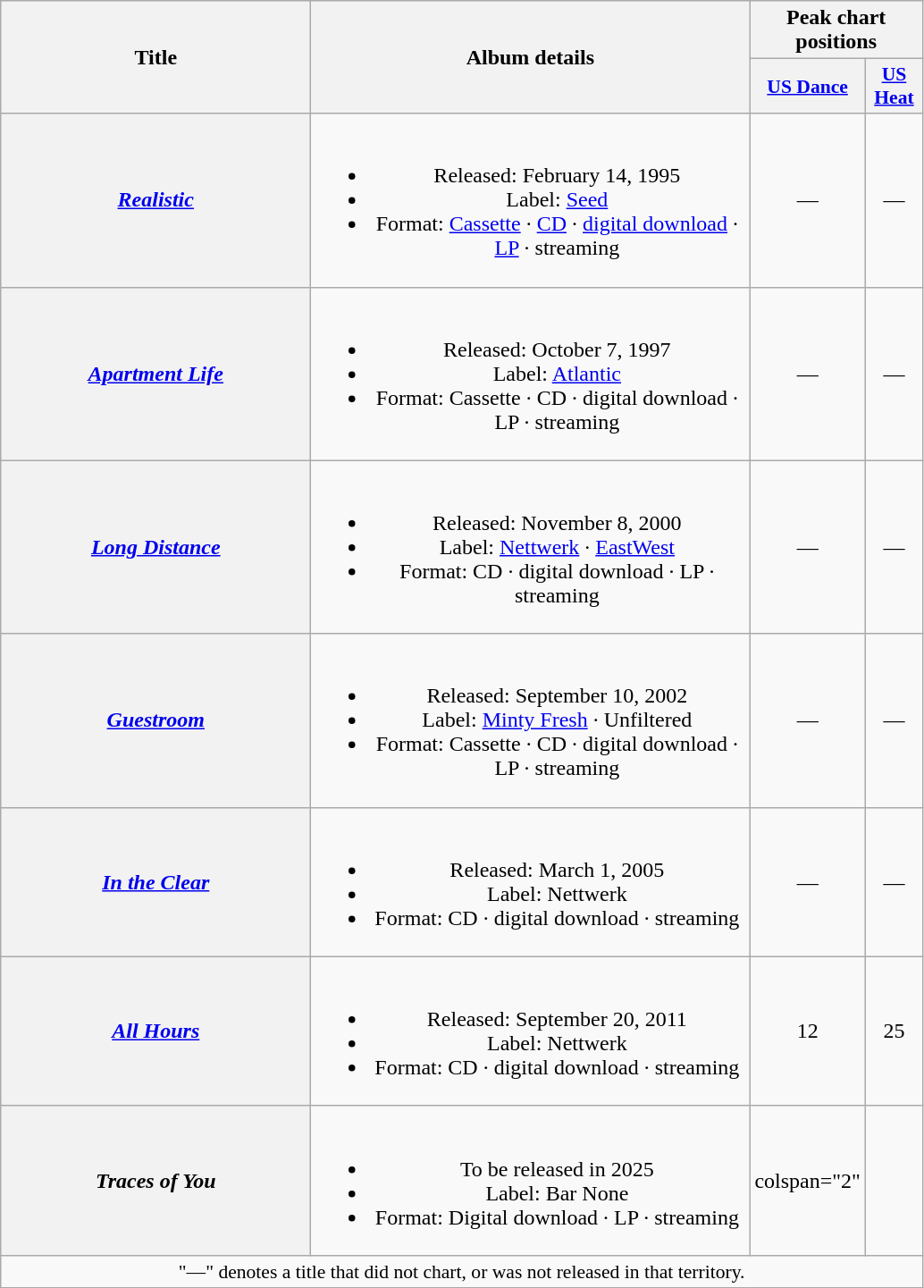<table class="wikitable plainrowheaders" style="text-align:center;">
<tr>
<th scope="col" rowspan="2" style="width:14em;">Title</th>
<th scope="col" rowspan="2" style="width:20em;">Album details</th>
<th scope="col" colspan="2">Peak chart positions</th>
</tr>
<tr>
<th scope="col" style="width:2.5em;font-size:90%;"><a href='#'>US Dance</a><br></th>
<th scope="col" style="width:2.5em;font-size:90%;"><a href='#'>US Heat</a><br></th>
</tr>
<tr>
<th scope="row"><em><a href='#'>Realistic</a></em></th>
<td><br><ul><li>Released: February 14, 1995</li><li>Label: <a href='#'>Seed</a></li><li>Format: <a href='#'>Cassette</a> · <a href='#'>CD</a> · <a href='#'>digital download</a> · <a href='#'>LP</a> · streaming</li></ul></td>
<td>—</td>
<td>—</td>
</tr>
<tr>
<th scope="row"><em><a href='#'>Apartment Life</a></em></th>
<td><br><ul><li>Released: October 7, 1997</li><li>Label: <a href='#'>Atlantic</a></li><li>Format: Cassette · CD · digital download · LP · streaming</li></ul></td>
<td>—</td>
<td>—</td>
</tr>
<tr>
<th scope="row"><em><a href='#'>Long Distance</a></em></th>
<td><br><ul><li>Released: November 8, 2000</li><li>Label: <a href='#'>Nettwerk</a> · <a href='#'>EastWest</a></li><li>Format: CD · digital download · LP · streaming</li></ul></td>
<td>—</td>
<td>—</td>
</tr>
<tr>
<th scope="row"><em><a href='#'>Guestroom</a></em></th>
<td><br><ul><li>Released: September 10, 2002</li><li>Label: <a href='#'>Minty Fresh</a> · Unfiltered</li><li>Format: Cassette · CD · digital download · LP · streaming</li></ul></td>
<td>—</td>
<td>—</td>
</tr>
<tr>
<th scope="row"><em><a href='#'>In the Clear</a></em></th>
<td><br><ul><li>Released: March 1, 2005</li><li>Label: Nettwerk</li><li>Format: CD · digital download · streaming</li></ul></td>
<td>—</td>
<td>—</td>
</tr>
<tr>
<th scope="row"><em><a href='#'>All Hours</a></em></th>
<td><br><ul><li>Released: September 20, 2011</li><li>Label: Nettwerk</li><li>Format: CD · digital download · streaming</li></ul></td>
<td>12</td>
<td>25</td>
</tr>
<tr>
<th scope="row"><em>Traces of You</em></th>
<td><br><ul><li>To be released in 2025</li><li>Label: Bar None</li><li>Format: Digital download · LP · streaming</li></ul></td>
<td>colspan="2" </td>
</tr>
<tr>
<td colspan="4" style="font-size:90%">"—" denotes a title that did not chart, or was not released in that territory.</td>
</tr>
</table>
